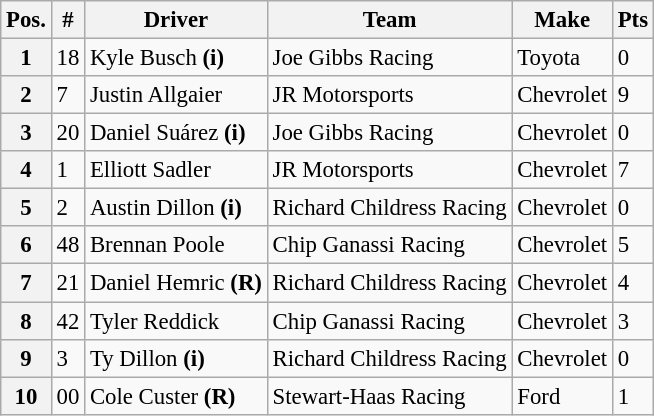<table class="wikitable" style="font-size:95%">
<tr>
<th>Pos.</th>
<th>#</th>
<th>Driver</th>
<th>Team</th>
<th>Make</th>
<th>Pts</th>
</tr>
<tr>
<th>1</th>
<td>18</td>
<td>Kyle Busch <strong>(i)</strong></td>
<td>Joe Gibbs Racing</td>
<td>Toyota</td>
<td>0</td>
</tr>
<tr>
<th>2</th>
<td>7</td>
<td>Justin Allgaier</td>
<td>JR Motorsports</td>
<td>Chevrolet</td>
<td>9</td>
</tr>
<tr>
<th>3</th>
<td>20</td>
<td>Daniel Suárez <strong>(i)</strong></td>
<td>Joe Gibbs Racing</td>
<td>Chevrolet</td>
<td>0</td>
</tr>
<tr>
<th>4</th>
<td>1</td>
<td>Elliott Sadler</td>
<td>JR Motorsports</td>
<td>Chevrolet</td>
<td>7</td>
</tr>
<tr>
<th>5</th>
<td>2</td>
<td>Austin Dillon <strong>(i)</strong></td>
<td>Richard Childress Racing</td>
<td>Chevrolet</td>
<td>0</td>
</tr>
<tr>
<th>6</th>
<td>48</td>
<td>Brennan Poole</td>
<td>Chip Ganassi Racing</td>
<td>Chevrolet</td>
<td>5</td>
</tr>
<tr>
<th>7</th>
<td>21</td>
<td>Daniel Hemric <strong>(R)</strong></td>
<td>Richard Childress Racing</td>
<td>Chevrolet</td>
<td>4</td>
</tr>
<tr>
<th>8</th>
<td>42</td>
<td>Tyler Reddick</td>
<td>Chip Ganassi Racing</td>
<td>Chevrolet</td>
<td>3</td>
</tr>
<tr>
<th>9</th>
<td>3</td>
<td>Ty Dillon <strong>(i)</strong></td>
<td>Richard Childress Racing</td>
<td>Chevrolet</td>
<td>0</td>
</tr>
<tr>
<th>10</th>
<td>00</td>
<td>Cole Custer <strong>(R)</strong></td>
<td>Stewart-Haas Racing</td>
<td>Ford</td>
<td>1</td>
</tr>
</table>
